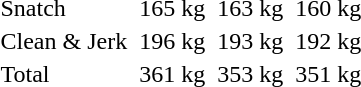<table>
<tr>
<td>Snatch</td>
<td></td>
<td>165 kg</td>
<td></td>
<td>163 kg</td>
<td></td>
<td>160 kg</td>
</tr>
<tr>
<td>Clean & Jerk</td>
<td></td>
<td>196 kg</td>
<td></td>
<td>193 kg</td>
<td></td>
<td>192 kg</td>
</tr>
<tr>
<td>Total</td>
<td></td>
<td>361 kg</td>
<td></td>
<td>353 kg</td>
<td></td>
<td>351 kg</td>
</tr>
</table>
